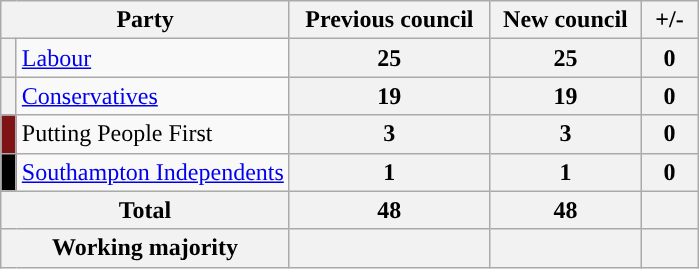<table class="wikitable">
<tr>
<th valign=top colspan="2" style="width: 100px">Party</th>
<th valign=top style="width: 126px">Previous council</th>
<th valign=top style="width: 94px">New council</th>
<th valign=top style="width: 30px">+/-</th>
</tr>
<tr>
<th style="background-color: "></th>
<td><a href='#'>Labour</a></td>
<th align=center>25</th>
<th align=center>25</th>
<th align=center>0</th>
</tr>
<tr>
<th style="background-color: "></th>
<td><a href='#'>Conservatives</a></td>
<th align=center>19</th>
<th align=center>19</th>
<th align=center>0</th>
</tr>
<tr>
<th style="background-color: #7E1415; width: 3px;"></th>
<td>Putting People First</td>
<th align=center>3</th>
<th align=center>3</th>
<th align=center>0</th>
</tr>
<tr>
<th style="background-color: #000000; width: 3px;"></th>
<td><a href='#'>Southampton Independents</a></td>
<th align=center>1</th>
<th align=center>1</th>
<th align=center>0</th>
</tr>
<tr>
<th colspan=2>Total</th>
<th style="text-align: center">48</th>
<th style="text-align: center">48</th>
<th></th>
</tr>
<tr>
<th colspan=2>Working majority</th>
<th></th>
<th></th>
<th></th>
</tr>
</table>
